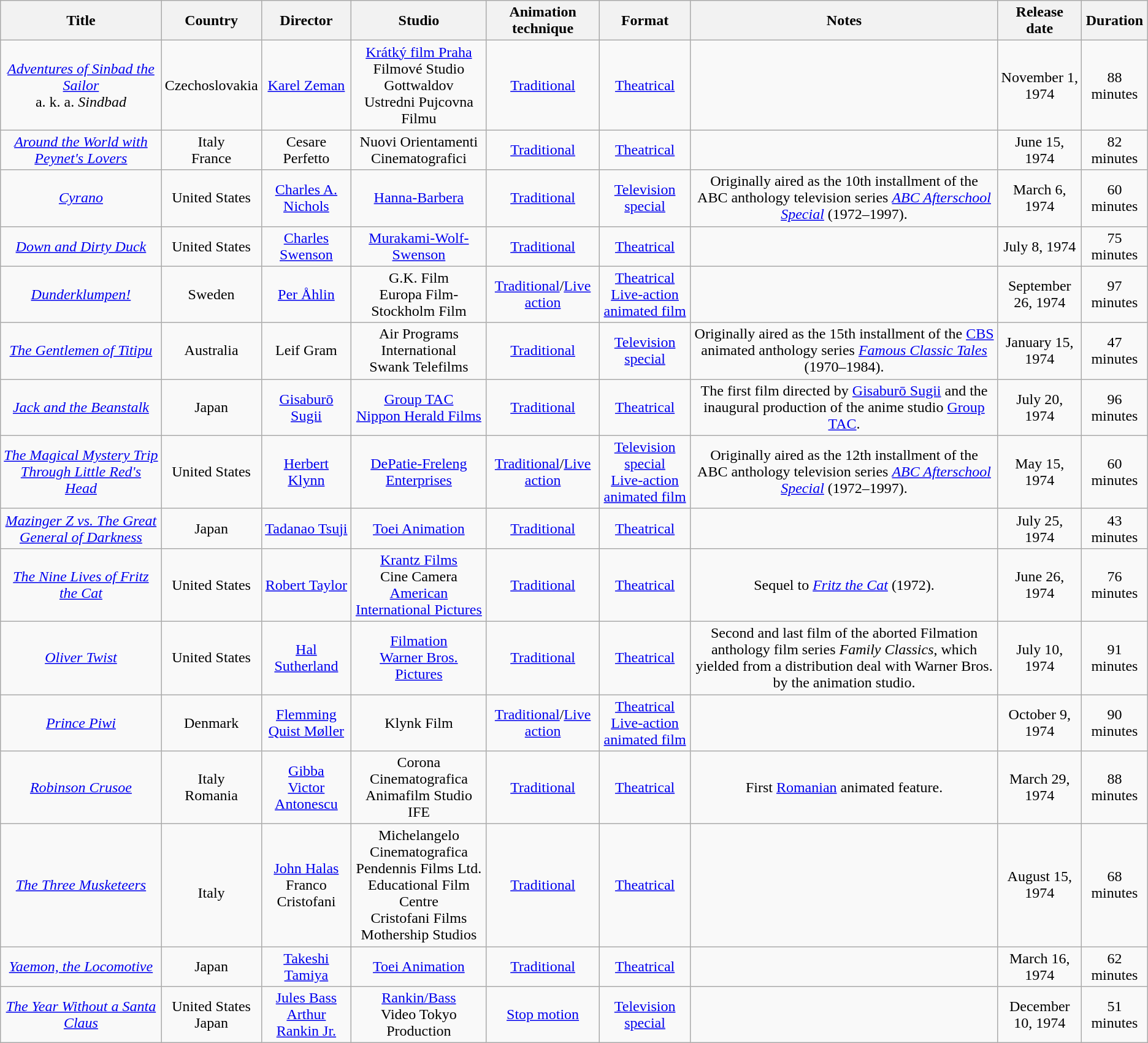<table class="wikitable sortable" style="text-align:center; margin=auto; ">
<tr>
<th scope="col">Title</th>
<th scope="col">Country</th>
<th scope="col">Director</th>
<th scope="col">Studio</th>
<th scope="col">Animation technique</th>
<th scope="col">Format</th>
<th>Notes</th>
<th>Release date</th>
<th>Duration</th>
</tr>
<tr>
<td><em><a href='#'>Adventures of Sinbad the Sailor</a></em> <br> a. k. a. <em>Sindbad</em> <br> </td>
<td>Czechoslovakia</td>
<td><a href='#'>Karel Zeman</a></td>
<td><a href='#'>Krátký film Praha</a> <br> Filmové Studio Gottwaldov <br> Ustredni Pujcovna Filmu</td>
<td><a href='#'>Traditional</a></td>
<td><a href='#'>Theatrical</a></td>
<td></td>
<td>November 1, 1974</td>
<td>88 minutes</td>
</tr>
<tr>
<td><em><a href='#'>Around the World with Peynet's Lovers</a></em> <br> </td>
<td>Italy <br> France</td>
<td>Cesare Perfetto</td>
<td>Nuovi Orientamenti Cinematografici</td>
<td><a href='#'>Traditional</a></td>
<td><a href='#'>Theatrical</a></td>
<td></td>
<td>June 15, 1974</td>
<td>82 minutes</td>
</tr>
<tr>
<td><em><a href='#'>Cyrano</a></em></td>
<td>United States</td>
<td><a href='#'>Charles A. Nichols</a></td>
<td><a href='#'>Hanna-Barbera</a></td>
<td><a href='#'>Traditional</a></td>
<td><a href='#'>Television special</a></td>
<td>Originally aired as the 10th installment of the ABC anthology television series <em><a href='#'>ABC Afterschool Special</a></em> (1972–1997).</td>
<td>March 6, 1974</td>
<td>60 minutes</td>
</tr>
<tr>
<td><em><a href='#'>Down and Dirty Duck</a></em></td>
<td>United States</td>
<td><a href='#'>Charles Swenson</a></td>
<td><a href='#'>Murakami-Wolf-Swenson</a></td>
<td><a href='#'>Traditional</a></td>
<td><a href='#'>Theatrical</a></td>
<td></td>
<td>July 8, 1974</td>
<td>75 minutes</td>
</tr>
<tr>
<td><em><a href='#'>Dunderklumpen!</a></em></td>
<td>Sweden</td>
<td><a href='#'>Per Åhlin</a></td>
<td>G.K. Film <br> Europa Film-Stockholm Film</td>
<td><a href='#'>Traditional</a>/<a href='#'>Live action</a></td>
<td><a href='#'>Theatrical</a> <br> <a href='#'>Live-action animated film</a></td>
<td></td>
<td>September 26, 1974</td>
<td>97 minutes</td>
</tr>
<tr>
<td><em><a href='#'>The Gentlemen of Titipu</a></em></td>
<td>Australia</td>
<td>Leif Gram</td>
<td>Air Programs International <br> Swank Telefilms</td>
<td><a href='#'>Traditional</a></td>
<td><a href='#'>Television special</a></td>
<td>Originally aired as the 15th installment of the <a href='#'>CBS</a> animated anthology series <em><a href='#'>Famous Classic Tales</a></em> (1970–1984).</td>
<td>January 15, 1974</td>
<td>47 minutes</td>
</tr>
<tr>
<td><em><a href='#'>Jack and the Beanstalk</a></em> <br> </td>
<td>Japan</td>
<td><a href='#'>Gisaburō Sugii</a></td>
<td><a href='#'>Group TAC</a> <br> <a href='#'>Nippon Herald Films</a></td>
<td><a href='#'>Traditional</a></td>
<td><a href='#'>Theatrical</a></td>
<td>The first film directed by <a href='#'>Gisaburō Sugii</a> and the inaugural production of the anime studio <a href='#'>Group TAC</a>.</td>
<td>July 20, 1974</td>
<td>96 minutes</td>
</tr>
<tr>
<td><em><a href='#'>The Magical Mystery Trip Through Little Red's Head</a></em></td>
<td>United States</td>
<td><a href='#'>Herbert Klynn</a></td>
<td><a href='#'>DePatie-Freleng Enterprises</a></td>
<td><a href='#'>Traditional</a>/<a href='#'>Live action</a></td>
<td><a href='#'>Television special</a> <br> <a href='#'>Live-action animated film</a></td>
<td>Originally aired as the 12th installment of the ABC anthology television series <em><a href='#'>ABC Afterschool Special</a></em> (1972–1997).</td>
<td>May 15, 1974</td>
<td>60 minutes</td>
</tr>
<tr>
<td><em><a href='#'>Mazinger Z vs. The Great General of Darkness</a></em> <br> </td>
<td>Japan</td>
<td><a href='#'>Tadanao Tsuji</a></td>
<td><a href='#'>Toei Animation</a></td>
<td><a href='#'>Traditional</a></td>
<td><a href='#'>Theatrical</a></td>
<td></td>
<td>July 25, 1974</td>
<td>43 minutes</td>
</tr>
<tr>
<td><em><a href='#'>The Nine Lives of Fritz the Cat</a></em></td>
<td>United States</td>
<td><a href='#'>Robert Taylor</a></td>
<td><a href='#'>Krantz Films</a> <br> Cine Camera <br> <a href='#'>American International Pictures</a></td>
<td><a href='#'>Traditional</a></td>
<td><a href='#'>Theatrical</a></td>
<td>Sequel to <em><a href='#'>Fritz the Cat</a></em> (1972).</td>
<td>June 26, 1974</td>
<td>76 minutes</td>
</tr>
<tr>
<td><em><a href='#'>Oliver Twist</a></em></td>
<td>United States</td>
<td><a href='#'>Hal Sutherland</a></td>
<td><a href='#'>Filmation</a> <br> <a href='#'>Warner Bros. Pictures</a></td>
<td><a href='#'>Traditional</a></td>
<td><a href='#'>Theatrical</a></td>
<td>Second and last film of the aborted Filmation anthology film series <em>Family Classics</em>, which yielded from a distribution deal with Warner Bros. by the animation studio.</td>
<td>July 10, 1974</td>
<td>91 minutes</td>
</tr>
<tr>
<td><em><a href='#'>Prince Piwi</a></em> <br> </td>
<td>Denmark</td>
<td><a href='#'>Flemming Quist Møller</a></td>
<td>Klynk Film</td>
<td><a href='#'>Traditional</a>/<a href='#'>Live action</a></td>
<td><a href='#'>Theatrical</a> <br> <a href='#'>Live-action animated film</a></td>
<td></td>
<td>October 9, 1974</td>
<td>90 minutes</td>
</tr>
<tr>
<td><em><a href='#'>Robinson Crusoe</a></em> <br> </td>
<td>Italy <br> Romania</td>
<td><a href='#'>Gibba</a> <br> <a href='#'>Victor Antonescu</a></td>
<td>Corona Cinematografica <br> Animafilm Studio <br> IFE</td>
<td><a href='#'>Traditional</a></td>
<td><a href='#'>Theatrical</a></td>
<td>First <a href='#'>Romanian</a> animated feature.</td>
<td>March 29, 1974</td>
<td>88 minutes</td>
</tr>
<tr>
<td><em><a href='#'>The Three Musketeers</a></em> <br> </td>
<td> <br> Italy</td>
<td><a href='#'>John Halas</a> <br> Franco Cristofani</td>
<td>Michelangelo Cinematografica <br> Pendennis Films Ltd. <br> Educational Film Centre <br> Cristofani Films <br> Mothership Studios</td>
<td><a href='#'>Traditional</a></td>
<td><a href='#'>Theatrical</a></td>
<td></td>
<td>August 15, 1974</td>
<td>68 minutes</td>
</tr>
<tr>
<td><em><a href='#'>Yaemon, the Locomotive</a></em> <br> </td>
<td>Japan</td>
<td><a href='#'>Takeshi Tamiya</a></td>
<td><a href='#'>Toei Animation</a></td>
<td><a href='#'>Traditional</a></td>
<td><a href='#'>Theatrical</a></td>
<td></td>
<td>March 16, 1974</td>
<td>62 minutes</td>
</tr>
<tr>
<td><em><a href='#'>The Year Without a Santa Claus</a></em></td>
<td>United States <br> Japan</td>
<td><a href='#'>Jules Bass</a> <br> <a href='#'>Arthur Rankin Jr.</a></td>
<td><a href='#'>Rankin/Bass</a> <br> Video Tokyo Production</td>
<td><a href='#'>Stop motion</a></td>
<td><a href='#'>Television special</a></td>
<td></td>
<td>December 10, 1974</td>
<td>51 minutes</td>
</tr>
</table>
